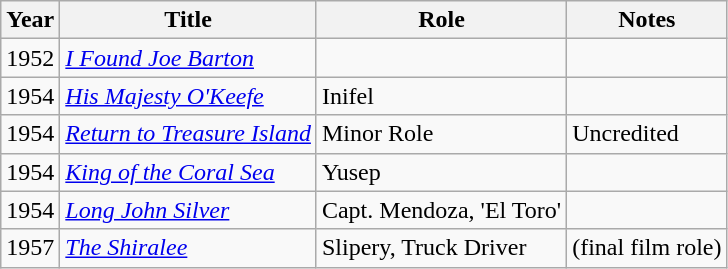<table class="wikitable">
<tr>
<th>Year</th>
<th>Title</th>
<th>Role</th>
<th>Notes</th>
</tr>
<tr>
<td>1952</td>
<td><em><a href='#'>I Found Joe Barton</a></em></td>
<td></td>
<td></td>
</tr>
<tr>
<td>1954</td>
<td><em><a href='#'>His Majesty O'Keefe</a></em></td>
<td>Inifel</td>
<td></td>
</tr>
<tr>
<td>1954</td>
<td><em><a href='#'>Return to Treasure Island</a></em></td>
<td>Minor Role</td>
<td>Uncredited</td>
</tr>
<tr>
<td>1954</td>
<td><em><a href='#'>King of the Coral Sea</a></em></td>
<td>Yusep</td>
<td></td>
</tr>
<tr>
<td>1954</td>
<td><em><a href='#'>Long John Silver</a></em></td>
<td>Capt. Mendoza, 'El Toro'</td>
<td></td>
</tr>
<tr>
<td>1957</td>
<td><em><a href='#'>The Shiralee</a></em></td>
<td>Slipery, Truck Driver</td>
<td>(final film role)</td>
</tr>
</table>
